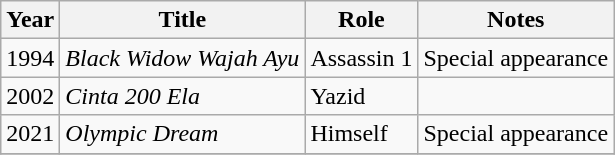<table class="wikitable">
<tr>
<th>Year</th>
<th>Title</th>
<th>Role</th>
<th>Notes</th>
</tr>
<tr>
<td>1994</td>
<td><em>Black Widow Wajah Ayu</em></td>
<td>Assassin 1</td>
<td>Special appearance</td>
</tr>
<tr>
<td>2002</td>
<td><em>Cinta 200 Ela</em></td>
<td>Yazid</td>
<td></td>
</tr>
<tr>
<td>2021</td>
<td><em>Olympic Dream</em></td>
<td>Himself</td>
<td>Special appearance</td>
</tr>
<tr>
</tr>
</table>
